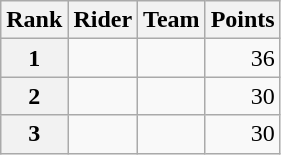<table class="wikitable">
<tr>
<th scope="col">Rank</th>
<th scope="col">Rider</th>
<th scope="col">Team</th>
<th scope="col">Points</th>
</tr>
<tr>
<th scope="row">1</th>
<td></td>
<td></td>
<td style="text-align:right;">36</td>
</tr>
<tr>
<th scope="row">2</th>
<td> </td>
<td></td>
<td style="text-align:right;">30</td>
</tr>
<tr>
<th scope="row">3</th>
<td> </td>
<td></td>
<td style="text-align:right;">30</td>
</tr>
</table>
